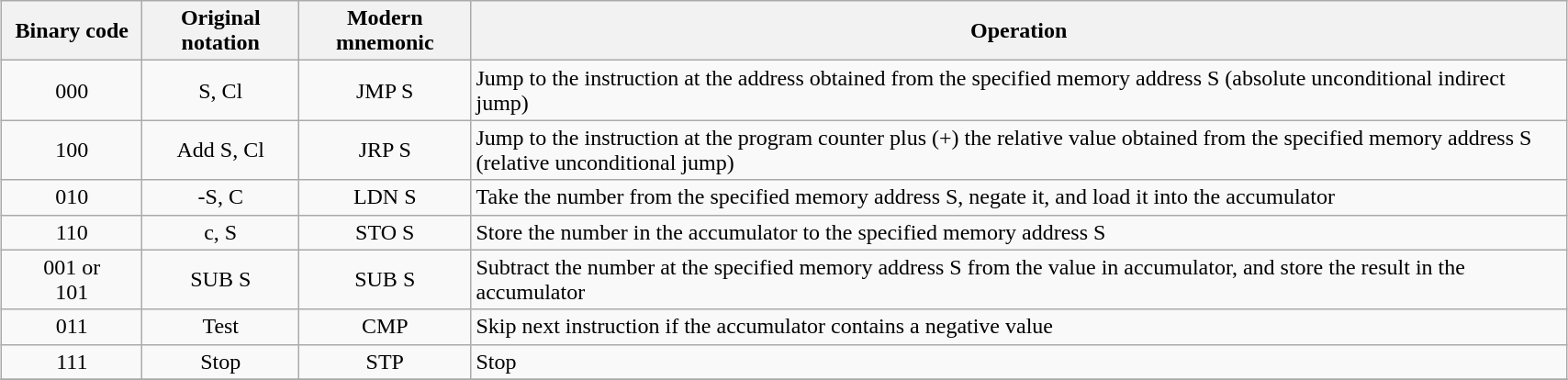<table class="wikitable" style="width:90%; margin:1em auto; clear:both; text-align:center;">
<tr>
<th style="width:9%;">Binary code</th>
<th style="width:10%;">Original notation</th>
<th style="width:11%;">Modern mnemonic</th>
<th style="width:70%;">Operation</th>
</tr>
<tr>
<td>000</td>
<td>S, Cl</td>
<td>JMP S</td>
<td style="text-align:left;">Jump to the instruction at the address obtained from the specified memory address S (absolute unconditional indirect jump)</td>
</tr>
<tr>
<td>100</td>
<td>Add S, Cl</td>
<td>JRP S</td>
<td style="text-align:left;">Jump to the instruction at the program counter plus (+) the relative value obtained from the specified memory address S (relative unconditional jump)</td>
</tr>
<tr>
<td>010</td>
<td>-S, C</td>
<td>LDN S</td>
<td style="text-align:left;">Take the number from the specified memory address S, negate it, and load it into the accumulator</td>
</tr>
<tr>
<td>110</td>
<td>c, S</td>
<td>STO S</td>
<td style="text-align:left;">Store the number in the accumulator to the specified memory address S</td>
</tr>
<tr>
<td>001 or<br>101</td>
<td>SUB S</td>
<td>SUB S</td>
<td style="text-align:left;">Subtract the number at the specified memory address S from the value in accumulator, and store the result in the accumulator</td>
</tr>
<tr>
<td>011</td>
<td>Test</td>
<td>CMP</td>
<td style="text-align:left;">Skip next instruction if the accumulator contains a negative value</td>
</tr>
<tr>
<td>111</td>
<td>Stop</td>
<td>STP</td>
<td style="text-align:left;">Stop</td>
</tr>
<tr class="tfoot" style="text-align:left;">
</tr>
</table>
